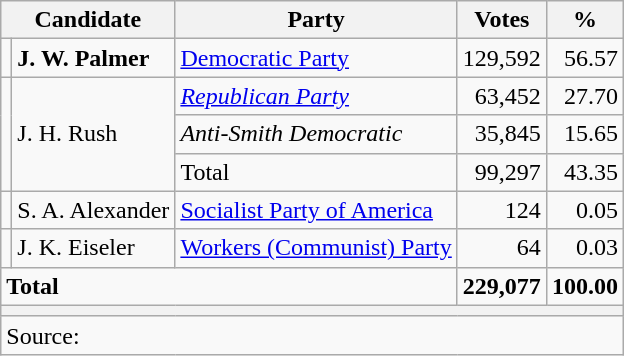<table class="wikitable">
<tr>
<th colspan=2>Candidate</th>
<th>Party</th>
<th>Votes</th>
<th>%</th>
</tr>
<tr>
<td bgcolor=></td>
<td><strong>J. W. Palmer</strong></td>
<td><a href='#'>Democratic Party</a></td>
<td align=right>129,592</td>
<td align=right>56.57</td>
</tr>
<tr>
<td rowspan=3 bgcolor=></td>
<td rowspan=3>J. H. Rush</td>
<td><em><a href='#'>Republican Party</a></em></td>
<td align=right>63,452</td>
<td align=right>27.70</td>
</tr>
<tr>
<td><em>Anti-Smith Democratic</em></td>
<td align=right>35,845</td>
<td align=right>15.65</td>
</tr>
<tr>
<td>Total</td>
<td align=right>99,297</td>
<td align=right>43.35</td>
</tr>
<tr>
<td bgcolor=></td>
<td>S. A. Alexander</td>
<td><a href='#'>Socialist Party of America</a></td>
<td align=right>124</td>
<td align=right>0.05</td>
</tr>
<tr>
<td bgcolor=></td>
<td>J. K. Eiseler</td>
<td><a href='#'>Workers (Communist) Party</a></td>
<td align=right>64</td>
<td align=right>0.03</td>
</tr>
<tr style="font-weight:bold">
<td colspan=3>Total</td>
<td align=right>229,077</td>
<td align=right>100.00</td>
</tr>
<tr>
<th colspan=7></th>
</tr>
<tr>
<td colspan=7>Source:</td>
</tr>
</table>
